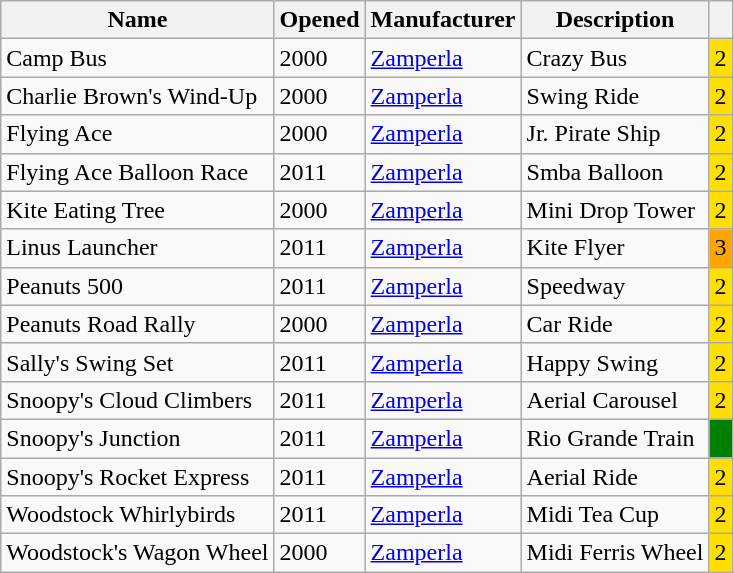<table class="wikitable sortable">
<tr>
<th>Name</th>
<th>Opened</th>
<th>Manufacturer</th>
<th>Description</th>
<th></th>
</tr>
<tr>
<td>Camp Bus</td>
<td>2000</td>
<td><a href='#'>Zamperla</a></td>
<td>Crazy Bus</td>
<td bgcolor="#FFDF00" align=center>2</td>
</tr>
<tr>
<td>Charlie Brown's Wind-Up</td>
<td>2000</td>
<td><a href='#'>Zamperla</a></td>
<td>Swing Ride</td>
<td bgcolor="#FFDF00" align=center>2</td>
</tr>
<tr>
<td>Flying Ace</td>
<td>2000</td>
<td><a href='#'>Zamperla</a></td>
<td>Jr. Pirate Ship</td>
<td bgcolor="#FFDF00" align=center>2</td>
</tr>
<tr>
<td>Flying Ace Balloon Race</td>
<td>2011</td>
<td><a href='#'>Zamperla</a></td>
<td>Smba Balloon</td>
<td bgcolor="#FFDF00" align=center>2</td>
</tr>
<tr>
<td>Kite Eating Tree</td>
<td>2000</td>
<td><a href='#'>Zamperla</a></td>
<td>Mini Drop Tower</td>
<td bgcolor="#FFDF00" align=center>2</td>
</tr>
<tr>
<td>Linus Launcher</td>
<td>2011</td>
<td><a href='#'>Zamperla</a></td>
<td>Kite Flyer</td>
<td bgcolor="orange" align=center>3</td>
</tr>
<tr>
<td>Peanuts 500</td>
<td>2011</td>
<td><a href='#'>Zamperla</a></td>
<td>Speedway</td>
<td bgcolor="#FFDF00" align=center>2</td>
</tr>
<tr>
<td>Peanuts Road Rally</td>
<td>2000</td>
<td><a href='#'>Zamperla</a></td>
<td>Car Ride</td>
<td bgcolor="#FFDF00" align=center>2</td>
</tr>
<tr>
<td>Sally's Swing Set</td>
<td>2011</td>
<td><a href='#'>Zamperla</a></td>
<td>Happy Swing</td>
<td bgcolor="#FFDF00" align=center>2</td>
</tr>
<tr>
<td>Snoopy's Cloud Climbers</td>
<td>2011</td>
<td><a href='#'>Zamperla</a></td>
<td>Aerial Carousel</td>
<td bgcolor="#FFDF00" align=center>2</td>
</tr>
<tr>
<td>Snoopy's Junction</td>
<td>2011</td>
<td><a href='#'>Zamperla</a></td>
<td>Rio Grande Train</td>
<td bgcolor="green" align=center></td>
</tr>
<tr>
<td>Snoopy's Rocket Express</td>
<td>2011</td>
<td><a href='#'>Zamperla</a></td>
<td>Aerial Ride</td>
<td bgcolor="#FFDF00" align=center>2</td>
</tr>
<tr>
<td>Woodstock Whirlybirds</td>
<td>2011</td>
<td><a href='#'>Zamperla</a></td>
<td>Midi Tea Cup</td>
<td bgcolor="#FFDF00" align=center>2</td>
</tr>
<tr>
<td>Woodstock's Wagon Wheel</td>
<td>2000</td>
<td><a href='#'>Zamperla</a></td>
<td>Midi Ferris Wheel</td>
<td bgcolor="#FFDF00" align=center>2</td>
</tr>
</table>
